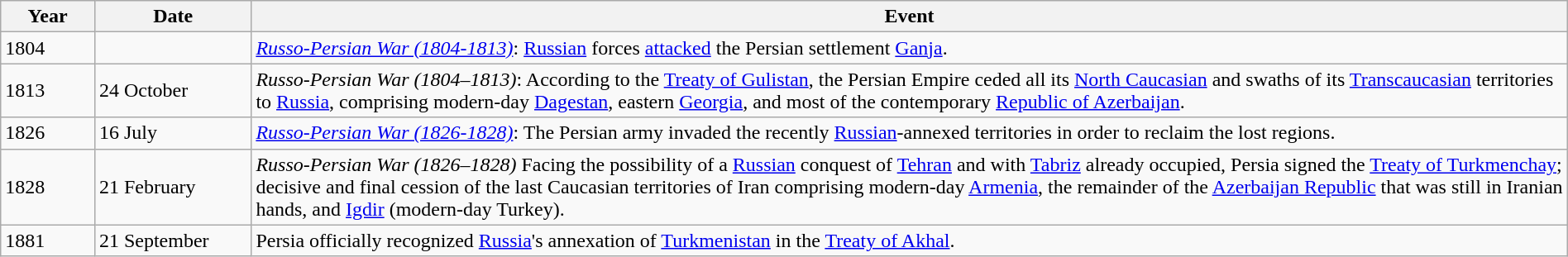<table class="wikitable" width="100%">
<tr>
<th style="width:6%">Year</th>
<th style="width:10%">Date</th>
<th>Event</th>
</tr>
<tr>
<td>1804</td>
<td></td>
<td><em><a href='#'>Russo-Persian War (1804-1813)</a></em>: <a href='#'>Russian</a> forces <a href='#'>attacked</a> the Persian settlement <a href='#'>Ganja</a>.</td>
</tr>
<tr>
<td>1813</td>
<td>24 October</td>
<td><em>Russo-Persian War (1804–1813)</em>: According to the <a href='#'>Treaty of Gulistan</a>, the Persian Empire ceded all its <a href='#'>North Caucasian</a> and swaths of its <a href='#'>Transcaucasian</a> territories to <a href='#'>Russia</a>, comprising modern-day <a href='#'>Dagestan</a>, eastern <a href='#'>Georgia</a>, and most of the contemporary <a href='#'>Republic of Azerbaijan</a>.</td>
</tr>
<tr>
<td>1826</td>
<td>16 July</td>
<td><em><a href='#'>Russo-Persian War (1826-1828)</a></em>: The Persian army invaded the recently <a href='#'>Russian</a>-annexed territories in order to reclaim the lost regions.</td>
</tr>
<tr>
<td>1828</td>
<td>21 February</td>
<td><em>Russo-Persian War (1826–1828)</em> Facing the possibility of a <a href='#'>Russian</a> conquest of <a href='#'>Tehran</a> and with <a href='#'>Tabriz</a> already occupied, Persia signed the <a href='#'>Treaty of Turkmenchay</a>; decisive and final cession of the last Caucasian territories of Iran comprising modern-day <a href='#'>Armenia</a>, the remainder of the <a href='#'>Azerbaijan Republic</a> that was still in Iranian hands, and <a href='#'>Igdir</a> (modern-day Turkey).</td>
</tr>
<tr>
<td>1881</td>
<td>21 September</td>
<td>Persia officially recognized <a href='#'>Russia</a>'s annexation of <a href='#'>Turkmenistan</a> in the <a href='#'>Treaty of Akhal</a>.</td>
</tr>
</table>
